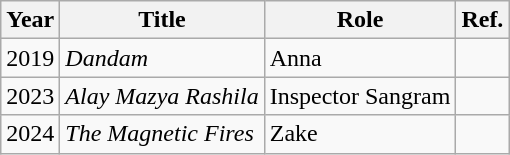<table class="wikitable">
<tr>
<th>Year</th>
<th>Title</th>
<th>Role</th>
<th>Ref.</th>
</tr>
<tr>
<td>2019</td>
<td><em>Dandam</em></td>
<td>Anna</td>
<td></td>
</tr>
<tr>
<td>2023</td>
<td><em>Alay Mazya Rashila</em></td>
<td>Inspector Sangram</td>
<td></td>
</tr>
<tr>
<td>2024</td>
<td><em>The Magnetic Fires</em></td>
<td>Zake</td>
<td></td>
</tr>
</table>
